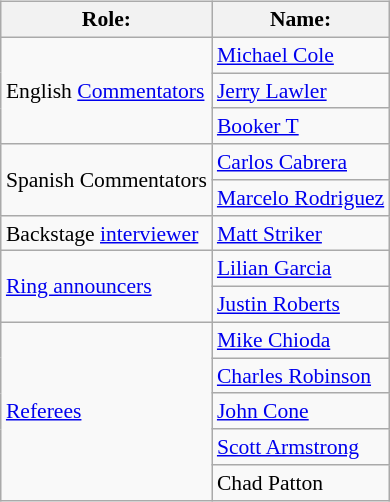<table class=wikitable style="font-size:90%; margin: 0.5em 0 0.5em 1em; float: right; clear: right;">
<tr>
<th>Role:</th>
<th>Name:</th>
</tr>
<tr>
<td rowspan=3>English <a href='#'>Commentators</a></td>
<td><a href='#'>Michael Cole</a></td>
</tr>
<tr>
<td><a href='#'>Jerry Lawler</a></td>
</tr>
<tr>
<td><a href='#'>Booker T</a></td>
</tr>
<tr>
<td rowspan=2>Spanish Commentators</td>
<td><a href='#'>Carlos Cabrera</a></td>
</tr>
<tr>
<td><a href='#'>Marcelo Rodriguez</a></td>
</tr>
<tr>
<td>Backstage <a href='#'>interviewer</a></td>
<td><a href='#'>Matt Striker</a></td>
</tr>
<tr>
<td rowspan=2><a href='#'>Ring announcers</a></td>
<td><a href='#'>Lilian Garcia</a></td>
</tr>
<tr>
<td><a href='#'>Justin Roberts</a></td>
</tr>
<tr>
<td rowspan=5><a href='#'>Referees</a></td>
<td><a href='#'>Mike Chioda</a></td>
</tr>
<tr>
<td><a href='#'>Charles Robinson</a></td>
</tr>
<tr>
<td><a href='#'>John Cone</a></td>
</tr>
<tr>
<td><a href='#'>Scott Armstrong</a></td>
</tr>
<tr>
<td>Chad Patton</td>
</tr>
</table>
